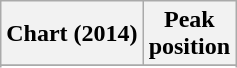<table class="wikitable sortable plainrowheaders">
<tr>
<th>Chart (2014)</th>
<th>Peak<br>position</th>
</tr>
<tr>
</tr>
<tr>
</tr>
<tr>
</tr>
<tr>
</tr>
<tr>
</tr>
<tr>
</tr>
<tr>
</tr>
</table>
